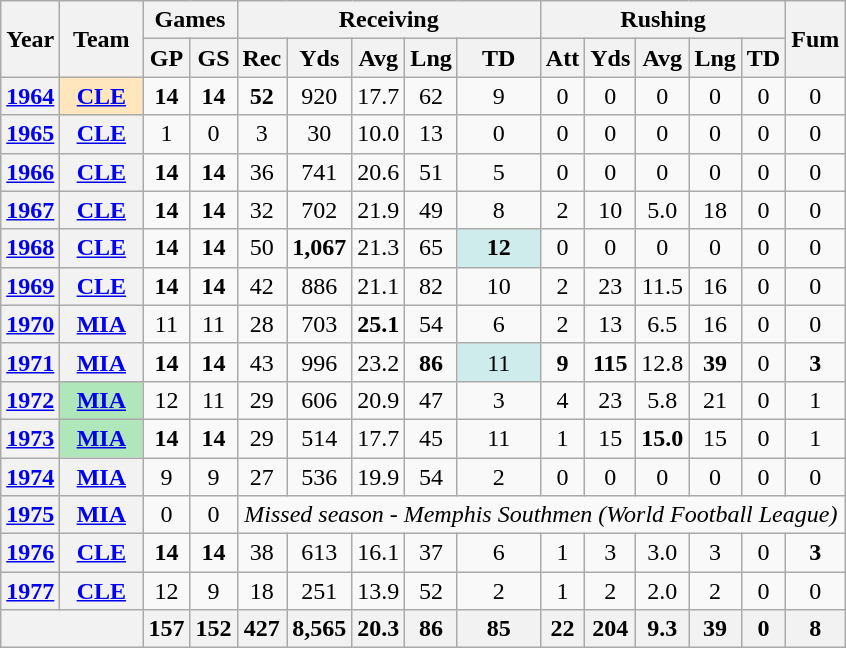<table class="wikitable" style="text-align:center;">
<tr>
<th rowspan="2">Year</th>
<th rowspan="2">Team</th>
<th colspan="2">Games</th>
<th colspan="5">Receiving</th>
<th colspan="5">Rushing</th>
<th rowspan="2">Fum</th>
</tr>
<tr>
<th>GP</th>
<th>GS</th>
<th>Rec</th>
<th>Yds</th>
<th>Avg</th>
<th>Lng</th>
<th>TD</th>
<th>Att</th>
<th>Yds</th>
<th>Avg</th>
<th>Lng</th>
<th>TD</th>
</tr>
<tr>
<th><a href='#'>1964</a></th>
<th style="background:#ffe6bd; width:3em;"><a href='#'>CLE</a></th>
<td><strong>14 </strong></td>
<td><strong>14 </strong></td>
<td><strong>52 </strong></td>
<td>920</td>
<td>17.7</td>
<td>62</td>
<td>9</td>
<td>0</td>
<td>0</td>
<td>0</td>
<td>0</td>
<td>0</td>
<td>0</td>
</tr>
<tr>
<th><a href='#'>1965</a></th>
<th><a href='#'>CLE</a></th>
<td>1</td>
<td>0</td>
<td>3</td>
<td>30</td>
<td>10.0</td>
<td>13</td>
<td>0</td>
<td>0</td>
<td>0</td>
<td>0</td>
<td>0</td>
<td>0</td>
<td>0</td>
</tr>
<tr>
<th><a href='#'>1966</a></th>
<th><a href='#'>CLE</a></th>
<td><strong>14 </strong></td>
<td><strong>14 </strong></td>
<td>36</td>
<td>741</td>
<td>20.6</td>
<td>51</td>
<td>5</td>
<td>0</td>
<td>0</td>
<td>0</td>
<td>0</td>
<td>0</td>
<td>0</td>
</tr>
<tr>
<th><a href='#'>1967</a></th>
<th><a href='#'>CLE</a></th>
<td><strong> 14 </strong></td>
<td><strong>14 </strong></td>
<td>32</td>
<td>702</td>
<td>21.9</td>
<td>49</td>
<td>8</td>
<td>2</td>
<td>10</td>
<td>5.0</td>
<td>18</td>
<td>0</td>
<td>0</td>
</tr>
<tr>
<th><a href='#'>1968</a></th>
<th><a href='#'>CLE</a></th>
<td><strong>14 </strong></td>
<td><strong>14 </strong></td>
<td>50</td>
<td><strong>1,067 </strong></td>
<td>21.3</td>
<td>65</td>
<td style="background:#cfecec; width:3em;"><strong>12 </strong></td>
<td>0</td>
<td>0</td>
<td>0</td>
<td>0</td>
<td>0</td>
<td>0</td>
</tr>
<tr>
<th><a href='#'>1969</a></th>
<th><a href='#'>CLE</a></th>
<td><strong>14 </strong></td>
<td><strong>14 </strong></td>
<td>42</td>
<td>886</td>
<td>21.1</td>
<td>82</td>
<td>10</td>
<td>2</td>
<td>23</td>
<td>11.5</td>
<td>16</td>
<td>0</td>
<td>0</td>
</tr>
<tr>
<th><a href='#'>1970</a></th>
<th><a href='#'>MIA</a></th>
<td>11</td>
<td>11</td>
<td>28</td>
<td>703</td>
<td><strong>25.1  </strong></td>
<td>54</td>
<td>6</td>
<td>2</td>
<td>13</td>
<td>6.5</td>
<td>16</td>
<td>0</td>
<td>0</td>
</tr>
<tr>
<th><a href='#'>1971</a></th>
<th><a href='#'>MIA</a></th>
<td><strong>14 </strong></td>
<td><strong>14 </strong></td>
<td>43</td>
<td>996</td>
<td>23.2</td>
<td><strong>86 </strong></td>
<td style="background:#cfecec; width:3em;">11</td>
<td><strong> 9 </strong></td>
<td><strong>115 </strong></td>
<td>12.8</td>
<td><strong>39 </strong></td>
<td>0</td>
<td><strong>3</strong></td>
</tr>
<tr>
<th><a href='#'>1972</a></th>
<th style="background:#afe6ba; width:3em;"><a href='#'>MIA</a></th>
<td>12</td>
<td>11</td>
<td>29</td>
<td>606</td>
<td>20.9</td>
<td>47</td>
<td>3</td>
<td>4</td>
<td>23</td>
<td>5.8</td>
<td>21</td>
<td>0</td>
<td>1</td>
</tr>
<tr>
<th><a href='#'>1973</a></th>
<th style="background:#afe6ba; width:3em;"><a href='#'>MIA</a></th>
<td><strong>14 </strong></td>
<td><strong>14 </strong></td>
<td>29</td>
<td>514</td>
<td>17.7</td>
<td>45</td>
<td>11</td>
<td>1</td>
<td>15</td>
<td><strong>15.0 </strong></td>
<td>15</td>
<td>0</td>
<td>1</td>
</tr>
<tr>
<th><a href='#'>1974</a></th>
<th><a href='#'>MIA</a></th>
<td>9</td>
<td>9</td>
<td>27</td>
<td>536</td>
<td>19.9</td>
<td>54</td>
<td>2</td>
<td>0</td>
<td>0</td>
<td>0</td>
<td>0</td>
<td>0</td>
<td>0</td>
</tr>
<tr>
<th><a href='#'>1975</a></th>
<th><a href='#'>MIA</a></th>
<td>0</td>
<td>0</td>
<td colspan="12"><em>Missed season - Memphis Southmen (World Football League)</em></td>
</tr>
<tr>
<th><a href='#'>1976</a></th>
<th><a href='#'>CLE</a></th>
<td><strong>14 </strong></td>
<td><strong>14 </strong></td>
<td>38</td>
<td>613</td>
<td>16.1</td>
<td>37</td>
<td>6</td>
<td>1</td>
<td>3</td>
<td>3.0</td>
<td>3</td>
<td>0</td>
<td><strong>3</strong></td>
</tr>
<tr>
<th><a href='#'>1977</a></th>
<th><a href='#'>CLE</a></th>
<td>12</td>
<td>9</td>
<td>18</td>
<td>251</td>
<td>13.9</td>
<td>52</td>
<td>2</td>
<td>1</td>
<td>2</td>
<td>2.0</td>
<td>2</td>
<td>0</td>
<td>0</td>
</tr>
<tr>
<th colspan="2"></th>
<th>157</th>
<th>152</th>
<th>427</th>
<th>8,565</th>
<th>20.3</th>
<th>86</th>
<th>85</th>
<th>22</th>
<th>204</th>
<th>9.3</th>
<th>39</th>
<th>0</th>
<th>8</th>
</tr>
</table>
